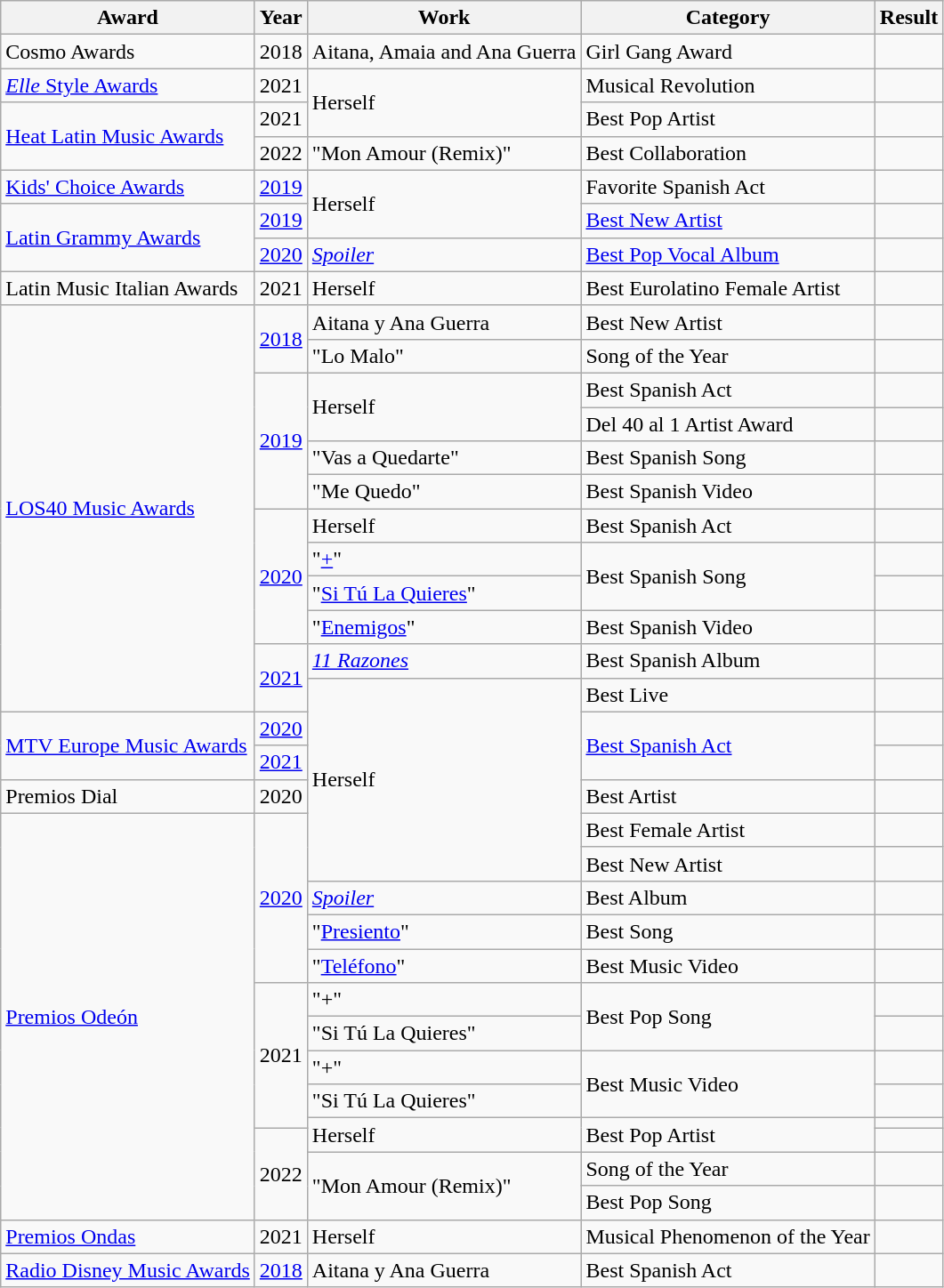<table class="wikitable">
<tr>
<th>Award</th>
<th>Year</th>
<th>Work</th>
<th>Category</th>
<th>Result</th>
</tr>
<tr>
<td>Cosmo Awards</td>
<td>2018</td>
<td>Aitana, Amaia and Ana Guerra</td>
<td>Girl Gang Award</td>
<td></td>
</tr>
<tr>
<td><a href='#'><em>Elle</em> Style Awards</a></td>
<td>2021</td>
<td rowspan="2">Herself</td>
<td>Musical Revolution</td>
<td></td>
</tr>
<tr>
<td rowspan="2"><a href='#'>Heat Latin Music Awards</a></td>
<td>2021</td>
<td>Best Pop Artist</td>
<td></td>
</tr>
<tr>
<td>2022</td>
<td>"Mon Amour (Remix)"</td>
<td>Best Collaboration</td>
<td></td>
</tr>
<tr>
<td><a href='#'>Kids' Choice Awards</a></td>
<td><a href='#'>2019</a></td>
<td rowspan="2">Herself</td>
<td>Favorite Spanish Act</td>
<td></td>
</tr>
<tr>
<td rowspan="2"><a href='#'>Latin Grammy Awards</a></td>
<td><a href='#'>2019</a></td>
<td><a href='#'>Best New Artist</a></td>
<td></td>
</tr>
<tr>
<td><a href='#'>2020</a></td>
<td><em><a href='#'>Spoiler</a></em></td>
<td><a href='#'>Best Pop Vocal Album</a></td>
<td></td>
</tr>
<tr>
<td>Latin Music Italian Awards</td>
<td>2021</td>
<td>Herself</td>
<td>Best Eurolatino Female Artist</td>
<td></td>
</tr>
<tr>
<td rowspan="12"><a href='#'>LOS40 Music Awards</a></td>
<td rowspan="2"><a href='#'>2018</a></td>
<td>Aitana y Ana Guerra</td>
<td>Best New Artist</td>
<td></td>
</tr>
<tr>
<td>"Lo Malo"</td>
<td>Song of the Year</td>
<td></td>
</tr>
<tr>
<td rowspan="4"><a href='#'>2019</a></td>
<td rowspan="2">Herself</td>
<td>Best Spanish Act</td>
<td></td>
</tr>
<tr>
<td>Del 40 al 1 Artist Award</td>
<td></td>
</tr>
<tr>
<td>"Vas a Quedarte"</td>
<td>Best Spanish Song</td>
<td></td>
</tr>
<tr>
<td>"Me Quedo"</td>
<td>Best Spanish Video</td>
<td></td>
</tr>
<tr>
<td rowspan="4"><a href='#'>2020</a></td>
<td>Herself</td>
<td>Best Spanish Act</td>
<td></td>
</tr>
<tr>
<td>"<a href='#'>+</a>" </td>
<td rowspan="2">Best Spanish Song</td>
<td></td>
</tr>
<tr>
<td>"<a href='#'>Si Tú La Quieres</a>" </td>
<td></td>
</tr>
<tr>
<td>"<a href='#'>Enemigos</a>" </td>
<td>Best Spanish Video</td>
<td></td>
</tr>
<tr>
<td rowspan="2"><a href='#'>2021</a></td>
<td><em><a href='#'>11 Razones</a></em></td>
<td>Best Spanish Album</td>
<td></td>
</tr>
<tr>
<td rowspan="6">Herself</td>
<td>Best Live</td>
<td></td>
</tr>
<tr>
<td rowspan="2"><a href='#'>MTV Europe Music Awards</a></td>
<td><a href='#'>2020</a></td>
<td rowspan="2"><a href='#'>Best Spanish Act</a></td>
<td></td>
</tr>
<tr>
<td><a href='#'>2021</a></td>
<td></td>
</tr>
<tr>
<td>Premios Dial</td>
<td>2020</td>
<td>Best Artist</td>
<td></td>
</tr>
<tr>
<td rowspan="13"><a href='#'>Premios Odeón</a></td>
<td rowspan="5"><a href='#'>2020</a></td>
<td>Best Female Artist</td>
<td></td>
</tr>
<tr>
<td>Best New Artist</td>
<td></td>
</tr>
<tr>
<td><em><a href='#'>Spoiler</a></em></td>
<td>Best Album</td>
<td></td>
</tr>
<tr>
<td>"<a href='#'>Presiento</a>"</td>
<td>Best Song</td>
<td></td>
</tr>
<tr>
<td>"<a href='#'>Teléfono</a>"</td>
<td>Best Music Video</td>
<td></td>
</tr>
<tr>
<td rowspan="5">2021</td>
<td>"+" </td>
<td rowspan="2">Best Pop Song</td>
<td></td>
</tr>
<tr>
<td>"Si Tú La Quieres" </td>
<td></td>
</tr>
<tr>
<td>"+" </td>
<td rowspan="2">Best Music Video</td>
<td></td>
</tr>
<tr>
<td>"Si Tú La Quieres" </td>
<td></td>
</tr>
<tr>
<td rowspan="2">Herself</td>
<td rowspan="2">Best Pop Artist</td>
<td></td>
</tr>
<tr>
<td rowspan="3">2022</td>
<td></td>
</tr>
<tr>
<td rowspan="2">"Mon Amour (Remix)"</td>
<td>Song of the Year</td>
<td></td>
</tr>
<tr>
<td>Best Pop Song</td>
<td></td>
</tr>
<tr>
<td><a href='#'>Premios Ondas</a></td>
<td>2021</td>
<td>Herself</td>
<td>Musical Phenomenon of the Year</td>
<td></td>
</tr>
<tr>
<td><a href='#'>Radio Disney Music Awards</a></td>
<td><a href='#'>2018</a></td>
<td>Aitana y Ana Guerra</td>
<td>Best Spanish Act</td>
<td></td>
</tr>
</table>
